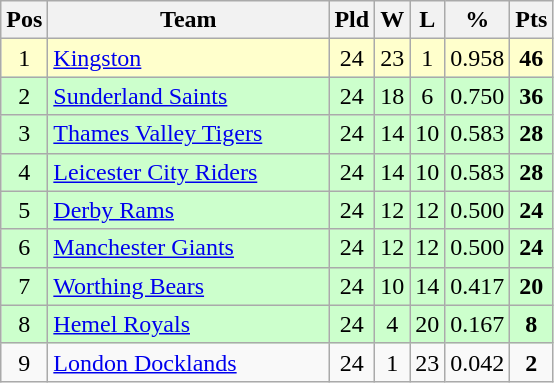<table class="wikitable" style="text-align: center;">
<tr>
<th>Pos</th>
<th scope="col" style="width: 180px;">Team</th>
<th>Pld</th>
<th>W</th>
<th>L</th>
<th>%</th>
<th>Pts</th>
</tr>
<tr style="background: #ffffcc;">
<td>1</td>
<td style="text-align:left;"><a href='#'>Kingston</a></td>
<td>24</td>
<td>23</td>
<td>1</td>
<td>0.958</td>
<td><strong>46</strong></td>
</tr>
<tr style="background: #ccffcc;">
<td>2</td>
<td style="text-align:left;"><a href='#'>Sunderland Saints</a></td>
<td>24</td>
<td>18</td>
<td>6</td>
<td>0.750</td>
<td><strong>36</strong></td>
</tr>
<tr style="background: #ccffcc;">
<td>3</td>
<td style="text-align:left;"><a href='#'>Thames Valley Tigers</a></td>
<td>24</td>
<td>14</td>
<td>10</td>
<td>0.583</td>
<td><strong>28</strong></td>
</tr>
<tr style="background: #ccffcc;">
<td>4</td>
<td style="text-align:left;"><a href='#'>Leicester City Riders</a></td>
<td>24</td>
<td>14</td>
<td>10</td>
<td>0.583</td>
<td><strong>28</strong></td>
</tr>
<tr style="background: #ccffcc;">
<td>5</td>
<td style="text-align:left;"><a href='#'>Derby Rams</a></td>
<td>24</td>
<td>12</td>
<td>12</td>
<td>0.500</td>
<td><strong>24</strong></td>
</tr>
<tr style="background: #ccffcc;">
<td>6</td>
<td style="text-align:left;"><a href='#'>Manchester Giants</a></td>
<td>24</td>
<td>12</td>
<td>12</td>
<td>0.500</td>
<td><strong>24</strong></td>
</tr>
<tr style="background: #ccffcc;">
<td>7</td>
<td style="text-align:left;"><a href='#'>Worthing Bears</a></td>
<td>24</td>
<td>10</td>
<td>14</td>
<td>0.417</td>
<td><strong>20</strong></td>
</tr>
<tr style="background: #ccffcc;">
<td>8</td>
<td style="text-align:left;"><a href='#'>Hemel Royals</a></td>
<td>24</td>
<td>4</td>
<td>20</td>
<td>0.167</td>
<td><strong>8</strong></td>
</tr>
<tr style="background: ;">
<td>9</td>
<td style="text-align:left;"><a href='#'>London Docklands</a></td>
<td>24</td>
<td>1</td>
<td>23</td>
<td>0.042</td>
<td><strong>2</strong></td>
</tr>
</table>
